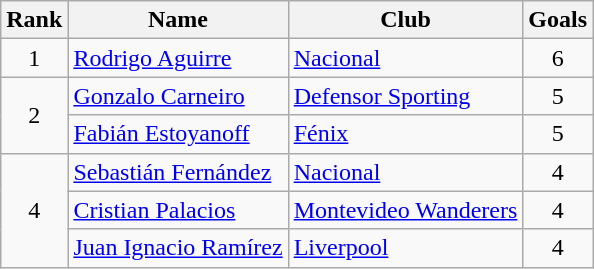<table class="wikitable" border="1">
<tr>
<th>Rank</th>
<th>Name</th>
<th>Club</th>
<th>Goals</th>
</tr>
<tr>
<td align=center>1</td>
<td> <a href='#'>Rodrigo Aguirre</a></td>
<td><a href='#'>Nacional</a></td>
<td align=center>6</td>
</tr>
<tr>
<td rowspan=2 align=center>2</td>
<td> <a href='#'>Gonzalo Carneiro</a></td>
<td><a href='#'>Defensor Sporting</a></td>
<td align=center>5</td>
</tr>
<tr>
<td> <a href='#'>Fabián Estoyanoff</a></td>
<td><a href='#'>Fénix</a></td>
<td align=center>5</td>
</tr>
<tr>
<td rowspan=3 align=center>4</td>
<td> <a href='#'>Sebastián Fernández</a></td>
<td><a href='#'>Nacional</a></td>
<td align=center>4</td>
</tr>
<tr>
<td> <a href='#'>Cristian Palacios</a></td>
<td><a href='#'>Montevideo Wanderers</a></td>
<td align=center>4</td>
</tr>
<tr>
<td> <a href='#'>Juan Ignacio Ramírez</a></td>
<td><a href='#'>Liverpool</a></td>
<td align=center>4</td>
</tr>
</table>
